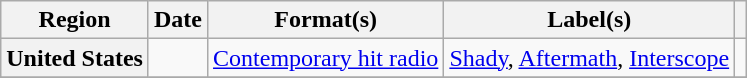<table class="wikitable plainrowheaders" style="text-align:left">
<tr>
<th scope="col">Region</th>
<th scope="col">Date</th>
<th scope="col">Format(s)</th>
<th scope="col">Label(s)</th>
<th scope="col"></th>
</tr>
<tr>
<th scope="row">United States</th>
<td></td>
<td><a href='#'>Contemporary hit radio</a></td>
<td><a href='#'>Shady</a>, <a href='#'>Aftermath</a>, <a href='#'>Interscope</a></td>
<td></td>
</tr>
<tr>
</tr>
</table>
